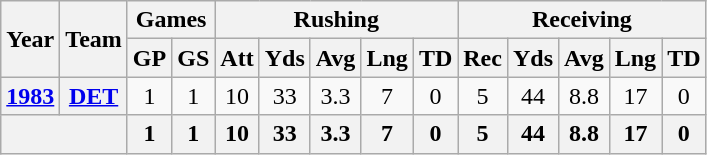<table class="wikitable" style="text-align:center;">
<tr>
<th rowspan="2">Year</th>
<th rowspan="2">Team</th>
<th colspan="2">Games</th>
<th colspan="5">Rushing</th>
<th colspan="5">Receiving</th>
</tr>
<tr>
<th>GP</th>
<th>GS</th>
<th>Att</th>
<th>Yds</th>
<th>Avg</th>
<th>Lng</th>
<th>TD</th>
<th>Rec</th>
<th>Yds</th>
<th>Avg</th>
<th>Lng</th>
<th>TD</th>
</tr>
<tr>
<th><a href='#'>1983</a></th>
<th><a href='#'>DET</a></th>
<td>1</td>
<td>1</td>
<td>10</td>
<td>33</td>
<td>3.3</td>
<td>7</td>
<td>0</td>
<td>5</td>
<td>44</td>
<td>8.8</td>
<td>17</td>
<td>0</td>
</tr>
<tr>
<th colspan="2"></th>
<th>1</th>
<th>1</th>
<th>10</th>
<th>33</th>
<th>3.3</th>
<th>7</th>
<th>0</th>
<th>5</th>
<th>44</th>
<th>8.8</th>
<th>17</th>
<th>0</th>
</tr>
</table>
